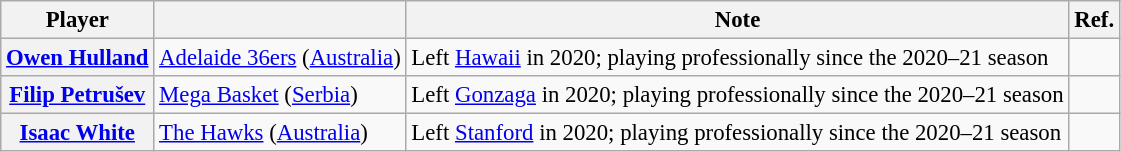<table class="wikitable sortable plainrowheaders" style="text-align:left; font-size:95%">
<tr>
<th>Player</th>
<th></th>
<th class=unsortable>Note</th>
<th class=unsortable>Ref.</th>
</tr>
<tr>
<th scope="row"> <a href='#'>Owen Hulland</a></th>
<td><a href='#'>Adelaide 36ers</a> (<a href='#'>Australia</a>)</td>
<td>Left <a href='#'>Hawaii</a> in 2020; playing professionally since the 2020–21 season</td>
<td align=center></td>
</tr>
<tr>
<th scope="row"> <a href='#'>Filip Petrušev</a></th>
<td><a href='#'>Mega Basket</a> (<a href='#'>Serbia</a>)</td>
<td>Left <a href='#'>Gonzaga</a> in 2020; playing professionally since the 2020–21 season</td>
<td align=center></td>
</tr>
<tr>
<th scope="row"> <a href='#'>Isaac White</a></th>
<td><a href='#'>The Hawks</a> (<a href='#'>Australia</a>)</td>
<td>Left <a href='#'>Stanford</a> in 2020; playing professionally since the 2020–21 season</td>
<td align=center></td>
</tr>
</table>
